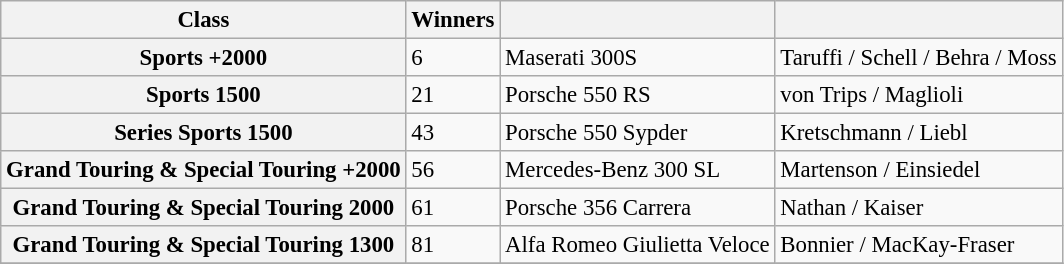<table class="wikitable" style="font-size: 95%">
<tr>
<th>Class</th>
<th>Winners</th>
<th></th>
<th></th>
</tr>
<tr>
<th>Sports +2000</th>
<td>6</td>
<td>Maserati 300S</td>
<td>Taruffi / Schell / Behra / Moss</td>
</tr>
<tr>
<th>Sports 1500</th>
<td>21</td>
<td>Porsche 550 RS</td>
<td>von Trips / Maglioli</td>
</tr>
<tr>
<th>Series Sports 1500</th>
<td>43</td>
<td>Porsche 550 Sypder</td>
<td>Kretschmann / Liebl</td>
</tr>
<tr>
<th>Grand Touring & Special Touring +2000</th>
<td>56</td>
<td>Mercedes-Benz 300 SL</td>
<td>Martenson / Einsiedel</td>
</tr>
<tr>
<th>Grand Touring & Special Touring 2000</th>
<td>61</td>
<td>Porsche 356 Carrera</td>
<td>Nathan / Kaiser</td>
</tr>
<tr>
<th>Grand Touring & Special Touring 1300</th>
<td>81</td>
<td>Alfa Romeo Giulietta Veloce</td>
<td>Bonnier / MacKay-Fraser</td>
</tr>
<tr>
</tr>
</table>
